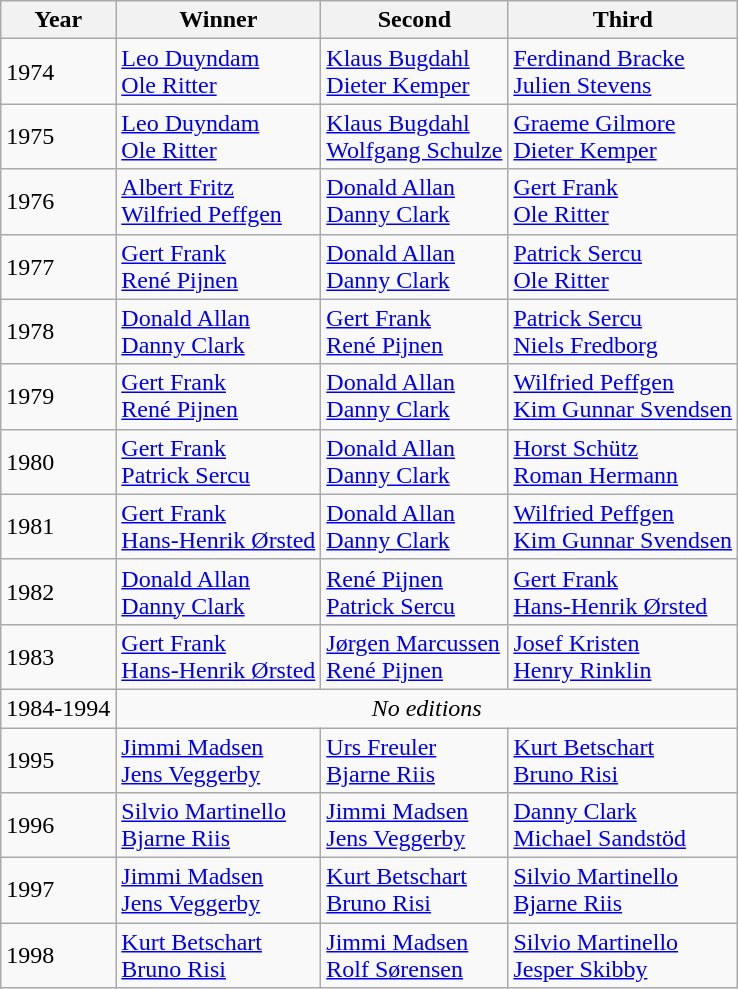<table class="wikitable">
<tr>
<th>Year</th>
<th>Winner</th>
<th>Second</th>
<th>Third</th>
</tr>
<tr>
<td>1974</td>
<td> <a href='#'>Leo Duyndam</a><br> <a href='#'>Ole Ritter</a></td>
<td> <a href='#'>Klaus Bugdahl</a><br> <a href='#'>Dieter Kemper</a></td>
<td> <a href='#'>Ferdinand Bracke</a><br> <a href='#'>Julien Stevens</a></td>
</tr>
<tr>
<td>1975</td>
<td> <a href='#'>Leo Duyndam</a><br> <a href='#'>Ole Ritter</a></td>
<td> <a href='#'>Klaus Bugdahl</a><br> <a href='#'>Wolfgang Schulze</a></td>
<td> <a href='#'>Graeme Gilmore</a><br> <a href='#'>Dieter Kemper</a></td>
</tr>
<tr>
<td>1976</td>
<td> <a href='#'>Albert Fritz</a><br> <a href='#'>Wilfried Peffgen</a></td>
<td> <a href='#'>Donald Allan</a><br> <a href='#'>Danny Clark</a></td>
<td> <a href='#'>Gert Frank</a><br> <a href='#'>Ole Ritter</a></td>
</tr>
<tr>
<td>1977</td>
<td> <a href='#'>Gert Frank</a><br> <a href='#'>René Pijnen</a></td>
<td> <a href='#'>Donald Allan</a><br> <a href='#'>Danny Clark</a></td>
<td> <a href='#'>Patrick Sercu</a><br> <a href='#'>Ole Ritter</a></td>
</tr>
<tr>
<td>1978</td>
<td> <a href='#'>Donald Allan</a><br> <a href='#'>Danny Clark</a></td>
<td> <a href='#'>Gert Frank</a><br> <a href='#'>René Pijnen</a></td>
<td> <a href='#'>Patrick Sercu</a><br> <a href='#'>Niels Fredborg</a></td>
</tr>
<tr>
<td>1979</td>
<td> <a href='#'>Gert Frank</a><br> <a href='#'>René Pijnen</a></td>
<td> <a href='#'>Donald Allan</a><br> <a href='#'>Danny Clark</a></td>
<td> <a href='#'>Wilfried Peffgen</a><br> <a href='#'>Kim Gunnar Svendsen</a></td>
</tr>
<tr>
<td>1980</td>
<td> <a href='#'>Gert Frank</a><br> <a href='#'>Patrick Sercu</a></td>
<td> <a href='#'>Donald Allan</a><br> <a href='#'>Danny Clark</a></td>
<td> <a href='#'>Horst Schütz</a><br> <a href='#'>Roman Hermann</a></td>
</tr>
<tr>
<td>1981</td>
<td> <a href='#'>Gert Frank</a><br> <a href='#'>Hans-Henrik Ørsted</a></td>
<td> <a href='#'>Donald Allan</a><br> <a href='#'>Danny Clark</a></td>
<td> <a href='#'>Wilfried Peffgen</a><br> <a href='#'>Kim Gunnar Svendsen</a></td>
</tr>
<tr>
<td>1982</td>
<td> <a href='#'>Donald Allan</a><br> <a href='#'>Danny Clark</a></td>
<td> <a href='#'>René Pijnen</a><br> <a href='#'>Patrick Sercu</a></td>
<td> <a href='#'>Gert Frank</a><br> <a href='#'>Hans-Henrik Ørsted</a></td>
</tr>
<tr>
<td>1983</td>
<td> <a href='#'>Gert Frank</a><br> <a href='#'>Hans-Henrik Ørsted</a></td>
<td> <a href='#'>Jørgen Marcussen</a><br> <a href='#'>René Pijnen</a></td>
<td> <a href='#'>Josef Kristen</a><br> <a href='#'>Henry Rinklin</a></td>
</tr>
<tr>
<td>1984-1994</td>
<td colspan="3" align="center"><em>No editions</em></td>
</tr>
<tr>
<td>1995</td>
<td> <a href='#'>Jimmi Madsen</a><br> <a href='#'>Jens Veggerby</a></td>
<td> <a href='#'>Urs Freuler</a><br> <a href='#'>Bjarne Riis</a></td>
<td> <a href='#'>Kurt Betschart</a><br> <a href='#'>Bruno Risi</a></td>
</tr>
<tr>
<td>1996</td>
<td> <a href='#'>Silvio Martinello</a><br> <a href='#'>Bjarne Riis</a></td>
<td> <a href='#'>Jimmi Madsen</a><br> <a href='#'>Jens Veggerby</a></td>
<td> <a href='#'>Danny Clark</a><br> <a href='#'>Michael Sandstöd</a></td>
</tr>
<tr>
<td>1997</td>
<td> <a href='#'>Jimmi Madsen</a><br> <a href='#'>Jens Veggerby</a></td>
<td> <a href='#'>Kurt Betschart</a><br> <a href='#'>Bruno Risi</a></td>
<td> <a href='#'>Silvio Martinello</a><br> <a href='#'>Bjarne Riis</a></td>
</tr>
<tr>
<td>1998</td>
<td> <a href='#'>Kurt Betschart</a><br> <a href='#'>Bruno Risi</a></td>
<td> <a href='#'>Jimmi Madsen</a><br> <a href='#'>Rolf Sørensen</a></td>
<td> <a href='#'>Silvio Martinello</a><br> <a href='#'>Jesper Skibby</a></td>
</tr>
</table>
